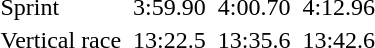<table>
<tr>
<td>Sprint<br></td>
<td></td>
<td>3:59.90</td>
<td></td>
<td>4:00.70</td>
<td></td>
<td>4:12.96</td>
</tr>
<tr>
<td>Vertical race<br></td>
<td></td>
<td>13:22.5</td>
<td></td>
<td>13:35.6</td>
<td></td>
<td>13:42.6</td>
</tr>
</table>
